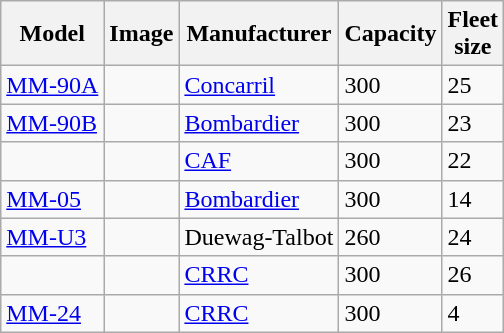<table class="wikitable">
<tr>
<th>Model</th>
<th>Image</th>
<th>Manufacturer</th>
<th>Capacity</th>
<th>Fleet<br>size</th>
</tr>
<tr>
<td><a href='#'>MM-90A</a></td>
<td></td>
<td><a href='#'>Concarril</a></td>
<td>300</td>
<td>25</td>
</tr>
<tr>
<td><a href='#'>MM-90B</a></td>
<td></td>
<td><a href='#'>Bombardier</a></td>
<td>300</td>
<td>23</td>
</tr>
<tr>
<td></td>
<td></td>
<td><a href='#'>CAF</a></td>
<td>300</td>
<td>22</td>
</tr>
<tr>
<td><a href='#'>MM-05</a></td>
<td></td>
<td><a href='#'>Bombardier</a></td>
<td>300</td>
<td>14</td>
</tr>
<tr>
<td><a href='#'>MM-U3</a></td>
<td></td>
<td>Duewag-Talbot</td>
<td>260</td>
<td>24</td>
</tr>
<tr>
<td></td>
<td></td>
<td><a href='#'>CRRC</a></td>
<td>300</td>
<td>26</td>
</tr>
<tr>
<td><a href='#'>MM-24</a></td>
<td></td>
<td><a href='#'>CRRC</a></td>
<td>300</td>
<td>4</td>
</tr>
</table>
